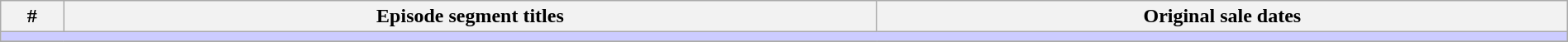<table class="wikitable" style="width:100%; margin:auto; background:#FFF;">
<tr>
<th width="4%">#</th>
<th>Episode segment titles</th>
<th>Original sale dates</th>
</tr>
<tr>
<td colspan="3" bgcolor="#CCF"></td>
</tr>
<tr>
</tr>
</table>
